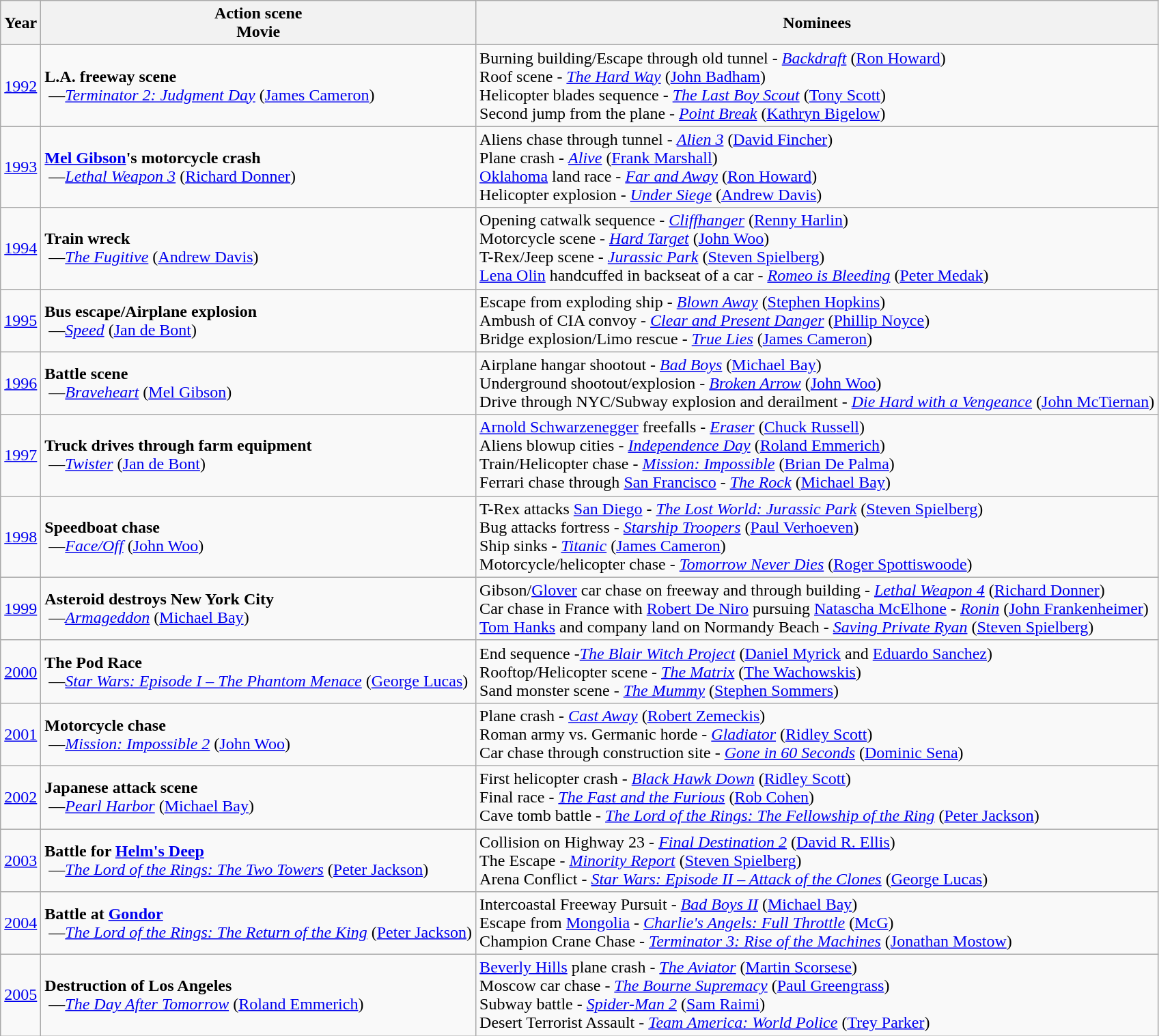<table class="wikitable">
<tr>
<th>Year</th>
<th>Action scene <br> Movie</th>
<th>Nominees</th>
</tr>
<tr>
<td><a href='#'>1992</a></td>
<td><strong>L.A. freeway scene</strong> <br> —<em><a href='#'>Terminator 2: Judgment Day</a></em> (<a href='#'>James Cameron</a>)</td>
<td>Burning building/Escape through old tunnel - <em><a href='#'>Backdraft</a></em> (<a href='#'>Ron Howard</a>) <br> Roof scene - <em><a href='#'>The Hard Way</a></em> (<a href='#'>John Badham</a>) <br> Helicopter blades sequence - <em><a href='#'>The Last Boy Scout</a></em> (<a href='#'>Tony Scott</a>) <br> Second jump from the plane - <em><a href='#'>Point Break</a></em> (<a href='#'>Kathryn Bigelow</a>)</td>
</tr>
<tr>
<td><a href='#'>1993</a></td>
<td><strong><a href='#'>Mel Gibson</a>'s motorcycle crash</strong> <br> —<em><a href='#'>Lethal Weapon 3</a></em> (<a href='#'>Richard Donner</a>)</td>
<td>Aliens chase through tunnel - <em><a href='#'>Alien 3</a></em> (<a href='#'>David Fincher</a>) <br> Plane crash - <em><a href='#'>Alive</a></em> (<a href='#'>Frank Marshall</a>) <br> <a href='#'>Oklahoma</a> land race - <em><a href='#'>Far and Away</a></em> (<a href='#'>Ron Howard</a>) <br> Helicopter explosion - <em><a href='#'>Under Siege</a></em> (<a href='#'>Andrew Davis</a>)</td>
</tr>
<tr>
<td><a href='#'>1994</a></td>
<td><strong>Train wreck</strong> <br> —<em><a href='#'>The Fugitive</a></em> (<a href='#'>Andrew Davis</a>)</td>
<td>Opening catwalk sequence - <em><a href='#'>Cliffhanger</a></em> (<a href='#'>Renny Harlin</a>) <br> Motorcycle scene - <em><a href='#'>Hard Target</a></em> (<a href='#'>John Woo</a>) <br> T-Rex/Jeep scene - <em><a href='#'>Jurassic Park</a></em> (<a href='#'>Steven Spielberg</a>) <br> <a href='#'>Lena Olin</a> handcuffed in backseat of a car - <em><a href='#'>Romeo is Bleeding</a></em> (<a href='#'>Peter Medak</a>)</td>
</tr>
<tr>
<td><a href='#'>1995</a></td>
<td><strong>Bus escape/Airplane explosion</strong> <br> —<em><a href='#'>Speed</a></em> (<a href='#'>Jan de Bont</a>)</td>
<td>Escape from exploding ship - <em><a href='#'>Blown Away</a></em> (<a href='#'>Stephen Hopkins</a>) <br> Ambush of CIA convoy - <em><a href='#'>Clear and Present Danger</a></em> (<a href='#'>Phillip Noyce</a>) <br> Bridge explosion/Limo rescue - <em><a href='#'>True Lies</a></em> (<a href='#'>James Cameron</a>)</td>
</tr>
<tr>
<td><a href='#'>1996</a></td>
<td><strong>Battle scene</strong> <br> —<em><a href='#'>Braveheart</a></em> (<a href='#'>Mel Gibson</a>)</td>
<td>Airplane hangar shootout - <em><a href='#'>Bad Boys</a></em> (<a href='#'>Michael Bay</a>) <br> Underground shootout/explosion - <em><a href='#'>Broken Arrow</a></em> (<a href='#'>John Woo</a>) <br> Drive through NYC/Subway explosion and derailment - <em><a href='#'>Die Hard with a Vengeance</a></em> (<a href='#'>John McTiernan</a>)</td>
</tr>
<tr>
<td><a href='#'>1997</a></td>
<td><strong>Truck drives through farm equipment</strong> <br> —<em><a href='#'>Twister</a></em> (<a href='#'>Jan de Bont</a>)</td>
<td><a href='#'>Arnold Schwarzenegger</a> freefalls - <em><a href='#'>Eraser</a></em> (<a href='#'>Chuck Russell</a>) <br> Aliens blowup cities - <em><a href='#'>Independence Day</a></em> (<a href='#'>Roland Emmerich</a>) <br> Train/Helicopter chase - <em><a href='#'>Mission: Impossible</a></em> (<a href='#'>Brian De Palma</a>) <br> Ferrari chase through <a href='#'>San Francisco</a> - <em><a href='#'>The Rock</a></em> (<a href='#'>Michael Bay</a>)</td>
</tr>
<tr>
<td><a href='#'>1998</a></td>
<td><strong>Speedboat chase</strong> <br> —<em><a href='#'>Face/Off</a></em> (<a href='#'>John Woo</a>)</td>
<td>T-Rex attacks <a href='#'>San Diego</a> - <em><a href='#'>The Lost World: Jurassic Park</a></em> (<a href='#'>Steven Spielberg</a>) <br> Bug attacks fortress - <em><a href='#'>Starship Troopers</a></em> (<a href='#'>Paul Verhoeven</a>) <br> Ship sinks - <em><a href='#'>Titanic</a></em> (<a href='#'>James Cameron</a>) <br> Motorcycle/helicopter chase - <em><a href='#'>Tomorrow Never Dies</a></em> (<a href='#'>Roger Spottiswoode</a>)</td>
</tr>
<tr>
<td><a href='#'>1999</a></td>
<td><strong>Asteroid destroys New York City</strong> <br> —<em><a href='#'>Armageddon</a></em> (<a href='#'>Michael Bay</a>)</td>
<td>Gibson/<a href='#'>Glover</a> car chase on freeway and through building - <em><a href='#'>Lethal Weapon 4</a></em> (<a href='#'>Richard Donner</a>) <br> Car chase in France with <a href='#'>Robert De Niro</a> pursuing <a href='#'>Natascha McElhone</a> - <em><a href='#'>Ronin</a></em> (<a href='#'>John Frankenheimer</a>) <br> <a href='#'>Tom Hanks</a> and company land on Normandy Beach - <em><a href='#'>Saving Private Ryan</a></em> (<a href='#'>Steven Spielberg</a>)</td>
</tr>
<tr>
<td><a href='#'>2000</a></td>
<td><strong>The Pod Race</strong> <br> —<em><a href='#'>Star Wars: Episode I – The Phantom Menace</a></em> (<a href='#'>George Lucas</a>)</td>
<td>End sequence -<em><a href='#'>The Blair Witch Project</a></em> (<a href='#'>Daniel Myrick</a> and <a href='#'>Eduardo Sanchez</a>) <br> Rooftop/Helicopter scene - <em><a href='#'>The Matrix</a></em> (<a href='#'>The Wachowskis</a>) <br> Sand monster scene - <em><a href='#'>The Mummy</a></em> (<a href='#'>Stephen Sommers</a>)</td>
</tr>
<tr>
<td><a href='#'>2001</a></td>
<td><strong>Motorcycle chase</strong> <br> —<em><a href='#'>Mission: Impossible 2</a></em> (<a href='#'>John Woo</a>)</td>
<td>Plane crash - <em><a href='#'>Cast Away</a></em> (<a href='#'>Robert Zemeckis</a>) <br> Roman army vs. Germanic horde - <em><a href='#'>Gladiator</a></em> (<a href='#'>Ridley Scott</a>) <br> Car chase through construction site - <em><a href='#'>Gone in 60 Seconds</a></em> (<a href='#'>Dominic Sena</a>)</td>
</tr>
<tr>
<td><a href='#'>2002</a></td>
<td><strong>Japanese attack scene</strong> <br> —<em><a href='#'>Pearl Harbor</a></em> (<a href='#'>Michael Bay</a>)</td>
<td>First helicopter crash - <em><a href='#'>Black Hawk Down</a></em> (<a href='#'>Ridley Scott</a>) <br> Final race - <em><a href='#'>The Fast and the Furious</a></em> (<a href='#'>Rob Cohen</a>) <br> Cave tomb battle - <em><a href='#'>The Lord of the Rings: The Fellowship of the Ring</a></em> (<a href='#'>Peter Jackson</a>)</td>
</tr>
<tr>
<td><a href='#'>2003</a></td>
<td><strong>Battle for <a href='#'>Helm's Deep</a></strong> <br> —<em><a href='#'>The Lord of the Rings: The Two Towers</a></em> (<a href='#'>Peter Jackson</a>)</td>
<td>Collision on Highway 23 - <em><a href='#'>Final Destination 2</a></em> (<a href='#'>David R. Ellis</a>) <br> The Escape - <em><a href='#'>Minority Report</a></em> (<a href='#'>Steven Spielberg</a>) <br> Arena Conflict - <em><a href='#'>Star Wars: Episode II – Attack of the Clones</a></em> (<a href='#'>George Lucas</a>)</td>
</tr>
<tr>
<td><a href='#'>2004</a></td>
<td><strong>Battle at <a href='#'>Gondor</a></strong> <br> —<em><a href='#'>The Lord of the Rings: The Return of the King</a></em> (<a href='#'>Peter Jackson</a>)</td>
<td>Intercoastal Freeway Pursuit - <em><a href='#'>Bad Boys II</a></em> (<a href='#'>Michael Bay</a>) <br> Escape from <a href='#'>Mongolia</a> - <em><a href='#'>Charlie's Angels: Full Throttle</a></em> (<a href='#'>McG</a>) <br> Champion Crane Chase - <em><a href='#'>Terminator 3: Rise of the Machines</a></em> (<a href='#'>Jonathan Mostow</a>)</td>
</tr>
<tr>
<td><a href='#'>2005</a></td>
<td><strong>Destruction of Los Angeles</strong> <br> —<em><a href='#'>The Day After Tomorrow</a></em> (<a href='#'>Roland Emmerich</a>)</td>
<td><a href='#'>Beverly Hills</a> plane crash - <em><a href='#'>The Aviator</a></em> (<a href='#'>Martin Scorsese</a>) <br> Moscow car chase - <em><a href='#'>The Bourne Supremacy</a></em> (<a href='#'>Paul Greengrass</a>) <br> Subway battle - <em><a href='#'>Spider-Man 2</a></em> (<a href='#'>Sam Raimi</a>) <br> Desert Terrorist Assault - <em><a href='#'>Team America: World Police</a></em> (<a href='#'>Trey Parker</a>)</td>
</tr>
</table>
